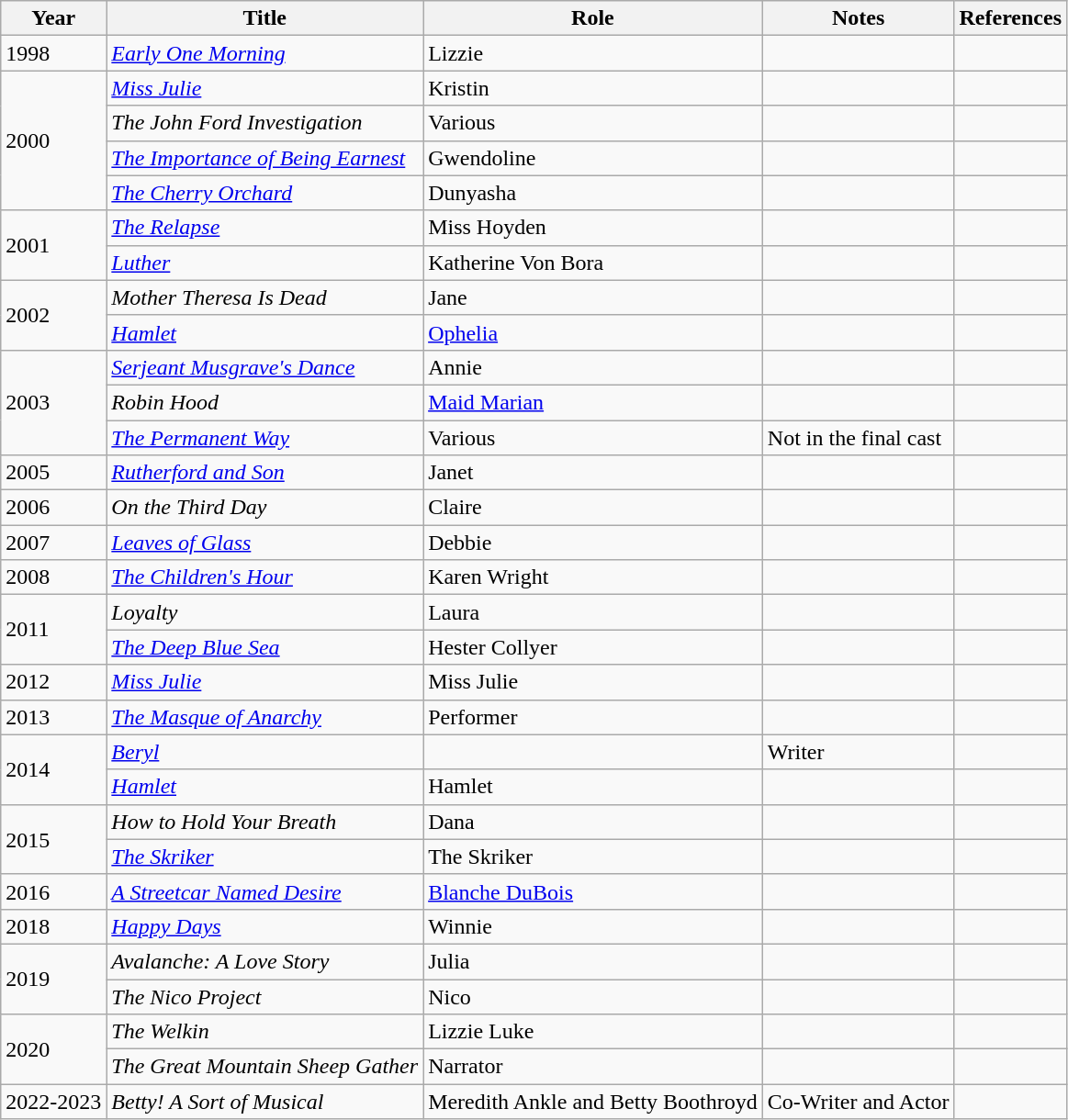<table class="wikitable sortable">
<tr>
<th>Year</th>
<th>Title</th>
<th>Role</th>
<th class="unsortable">Notes</th>
<th class="unsortable">References</th>
</tr>
<tr>
<td>1998</td>
<td><em><a href='#'>Early One Morning</a></em></td>
<td>Lizzie</td>
<td></td>
<td></td>
</tr>
<tr>
<td rowspan="4">2000</td>
<td><em><a href='#'>Miss Julie</a></em></td>
<td>Kristin</td>
<td></td>
<td></td>
</tr>
<tr>
<td><em>The John Ford Investigation</em></td>
<td>Various</td>
<td></td>
<td></td>
</tr>
<tr>
<td><em><a href='#'>The Importance of Being Earnest</a></em></td>
<td>Gwendoline</td>
<td></td>
<td></td>
</tr>
<tr>
<td><em><a href='#'>The Cherry Orchard</a></em></td>
<td>Dunyasha</td>
<td></td>
<td></td>
</tr>
<tr>
<td rowspan="2">2001</td>
<td><em><a href='#'>The Relapse</a></em></td>
<td>Miss Hoyden</td>
<td></td>
<td></td>
</tr>
<tr>
<td><em><a href='#'>Luther</a></em></td>
<td>Katherine Von Bora</td>
<td></td>
<td></td>
</tr>
<tr>
<td rowspan="2">2002</td>
<td><em>Mother Theresa Is Dead</em></td>
<td>Jane</td>
<td></td>
<td></td>
</tr>
<tr>
<td><em><a href='#'>Hamlet</a></em></td>
<td><a href='#'>Ophelia</a></td>
<td></td>
<td></td>
</tr>
<tr>
<td rowspan="3">2003</td>
<td><em><a href='#'>Serjeant Musgrave's Dance</a></em></td>
<td>Annie</td>
<td></td>
<td></td>
</tr>
<tr>
<td><em>Robin Hood</em></td>
<td><a href='#'>Maid Marian</a></td>
<td></td>
<td></td>
</tr>
<tr>
<td><em><a href='#'>The Permanent Way</a></em></td>
<td>Various</td>
<td>Not in the final cast</td>
<td></td>
</tr>
<tr>
<td>2005</td>
<td><em><a href='#'>Rutherford and Son</a></em></td>
<td>Janet</td>
<td></td>
<td></td>
</tr>
<tr>
<td>2006</td>
<td><em>On the Third Day</em></td>
<td>Claire</td>
<td></td>
<td></td>
</tr>
<tr>
<td>2007</td>
<td><em><a href='#'>Leaves of Glass</a></em></td>
<td>Debbie</td>
<td></td>
<td></td>
</tr>
<tr>
<td>2008</td>
<td><em><a href='#'>The Children's Hour</a></em></td>
<td>Karen Wright</td>
<td></td>
<td></td>
</tr>
<tr>
<td rowspan="2">2011</td>
<td><em>Loyalty</em></td>
<td>Laura</td>
<td></td>
<td></td>
</tr>
<tr>
<td><em><a href='#'>The Deep Blue Sea</a></em></td>
<td>Hester Collyer</td>
<td></td>
<td></td>
</tr>
<tr>
<td>2012</td>
<td><em><a href='#'>Miss Julie</a></em></td>
<td>Miss Julie</td>
<td></td>
<td></td>
</tr>
<tr>
<td>2013</td>
<td><em><a href='#'>The Masque of Anarchy</a></em></td>
<td>Performer</td>
<td></td>
<td></td>
</tr>
<tr>
<td rowspan="2">2014</td>
<td><em><a href='#'>Beryl</a></em></td>
<td></td>
<td>Writer</td>
<td></td>
</tr>
<tr>
<td><em><a href='#'>Hamlet</a></em></td>
<td>Hamlet</td>
<td></td>
<td></td>
</tr>
<tr>
<td rowspan="2">2015</td>
<td><em>How to Hold Your Breath</em></td>
<td>Dana</td>
<td></td>
<td></td>
</tr>
<tr>
<td><em><a href='#'>The Skriker</a></em></td>
<td>The Skriker</td>
<td></td>
<td></td>
</tr>
<tr>
<td>2016</td>
<td><em><a href='#'>A Streetcar Named Desire</a></em></td>
<td><a href='#'>Blanche DuBois</a></td>
<td></td>
<td></td>
</tr>
<tr>
<td>2018</td>
<td><em><a href='#'>Happy Days</a></em></td>
<td>Winnie</td>
<td></td>
<td></td>
</tr>
<tr>
<td rowspan="2">2019</td>
<td><em>Avalanche: A Love Story</em></td>
<td>Julia</td>
<td></td>
<td></td>
</tr>
<tr>
<td><em>The Nico Project</em></td>
<td>Nico</td>
<td></td>
<td></td>
</tr>
<tr>
<td rowspan="2">2020</td>
<td><em>The Welkin</em></td>
<td>Lizzie Luke</td>
<td></td>
<td></td>
</tr>
<tr>
<td><em>The Great Mountain Sheep Gather</em></td>
<td>Narrator</td>
<td></td>
<td></td>
</tr>
<tr>
<td>2022-2023</td>
<td><em>Betty! A Sort of Musical</em></td>
<td>Meredith Ankle and Betty Boothroyd</td>
<td>Co-Writer and Actor</td>
<td></td>
</tr>
</table>
